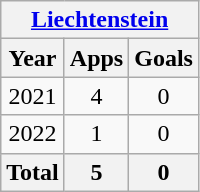<table class="wikitable" style="text-align:center">
<tr>
<th colspan=3><a href='#'>Liechtenstein</a></th>
</tr>
<tr>
<th>Year</th>
<th>Apps</th>
<th>Goals</th>
</tr>
<tr>
<td>2021</td>
<td>4</td>
<td>0</td>
</tr>
<tr>
<td>2022</td>
<td>1</td>
<td>0</td>
</tr>
<tr>
<th>Total</th>
<th>5</th>
<th>0</th>
</tr>
</table>
